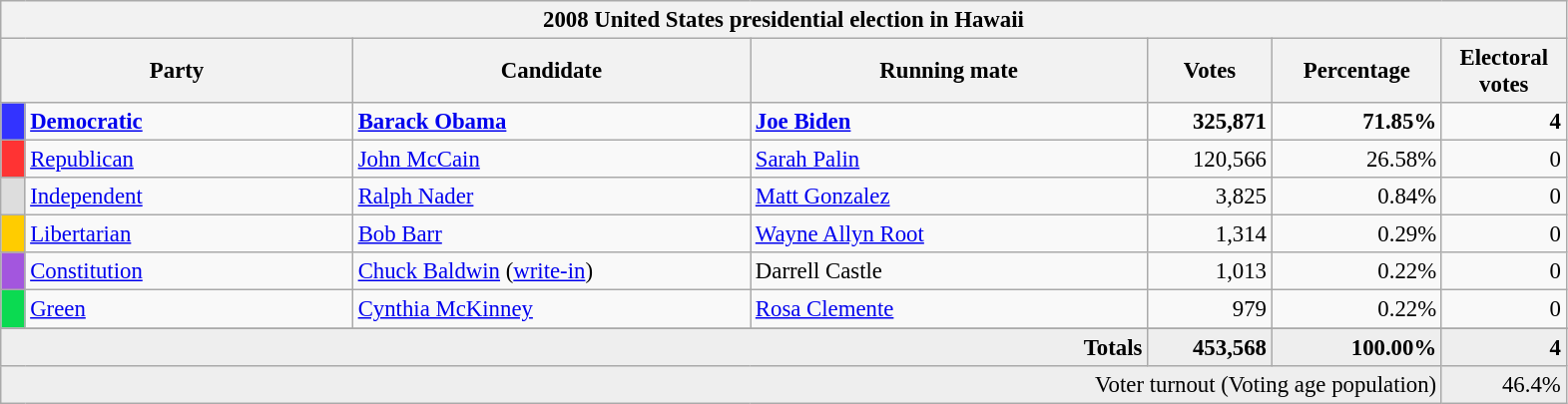<table class="wikitable" style="font-size: 95%;">
<tr>
<th colspan="7">2008 United States presidential election in Hawaii</th>
</tr>
<tr>
<th colspan="2" style="width: 15em">Party</th>
<th style="width: 17em">Candidate</th>
<th style="width: 17em">Running mate</th>
<th style="width: 5em">Votes</th>
<th style="width: 7em">Percentage</th>
<th style="width: 5em">Electoral votes</th>
</tr>
<tr>
<th style="background-color:#3333FF; width: 3px"></th>
<td style="width: 130px"><strong><a href='#'>Democratic</a></strong></td>
<td><strong><a href='#'>Barack Obama</a></strong></td>
<td><strong><a href='#'>Joe Biden</a></strong></td>
<td align="right"><strong>325,871</strong></td>
<td align="right"><strong>71.85%</strong></td>
<td align="right"><strong>4</strong></td>
</tr>
<tr>
<th style="background-color:#FF3333; width: 3px"></th>
<td style="width: 130px"><a href='#'>Republican</a></td>
<td><a href='#'>John McCain</a></td>
<td><a href='#'>Sarah Palin</a></td>
<td align="right">120,566</td>
<td align="right">26.58%</td>
<td align="right">0</td>
</tr>
<tr>
<th style="background-color:#DDDDDD; width: 3px"></th>
<td style="width: 130px"><a href='#'>Independent</a></td>
<td><a href='#'>Ralph Nader</a></td>
<td><a href='#'>Matt Gonzalez</a></td>
<td align="right">3,825</td>
<td align="right">0.84%</td>
<td align="right">0</td>
</tr>
<tr>
<th style="background-color:#FFCC00; width: 3px"></th>
<td style="width: 130px"><a href='#'>Libertarian</a></td>
<td><a href='#'>Bob Barr</a></td>
<td><a href='#'>Wayne Allyn Root</a></td>
<td align="right">1,314</td>
<td align="right">0.29%</td>
<td align="right">0</td>
</tr>
<tr>
<th style="background-color:#A356DE; width: 3px"></th>
<td style="width: 130px"><a href='#'>Constitution</a></td>
<td><a href='#'>Chuck Baldwin</a> (<a href='#'>write-in</a>)</td>
<td>Darrell Castle</td>
<td align="right">1,013</td>
<td align="right">0.22%</td>
<td align="right">0</td>
</tr>
<tr>
<th style="background-color:#0BDA51; width: 3px"></th>
<td style="width: 130px"><a href='#'>Green</a></td>
<td><a href='#'>Cynthia McKinney</a></td>
<td><a href='#'>Rosa Clemente</a></td>
<td align="right">979</td>
<td align="right">0.22%</td>
<td align="right">0</td>
</tr>
<tr>
</tr>
<tr bgcolor="#EEEEEE">
<td colspan="4" align="right"><strong>Totals</strong></td>
<td align="right"><strong>453,568</strong></td>
<td align="right"><strong>100.00%</strong></td>
<td align="right"><strong>4</strong></td>
</tr>
<tr bgcolor="#EEEEEE">
<td colspan="6" align="right">Voter turnout (Voting age population)</td>
<td colspan="1" align="right">46.4%</td>
</tr>
</table>
